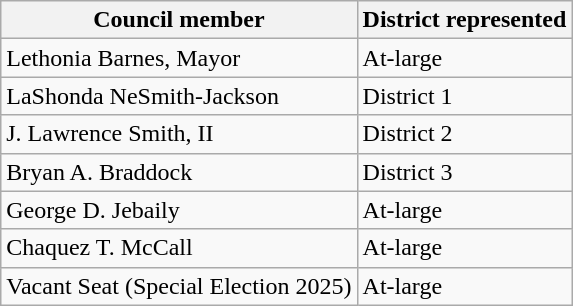<table class="wikitable">
<tr>
<th>Council member</th>
<th>District represented</th>
</tr>
<tr>
<td>Lethonia Barnes, Mayor</td>
<td>At-large</td>
</tr>
<tr>
<td>LaShonda NeSmith-Jackson</td>
<td>District 1</td>
</tr>
<tr>
<td>J. Lawrence Smith, II</td>
<td>District 2</td>
</tr>
<tr>
<td>Bryan A. Braddock</td>
<td>District 3</td>
</tr>
<tr>
<td>George D. Jebaily</td>
<td>At-large</td>
</tr>
<tr>
<td>Chaquez T. McCall</td>
<td>At-large</td>
</tr>
<tr>
<td>Vacant Seat (Special Election 2025)</td>
<td>At-large</td>
</tr>
</table>
